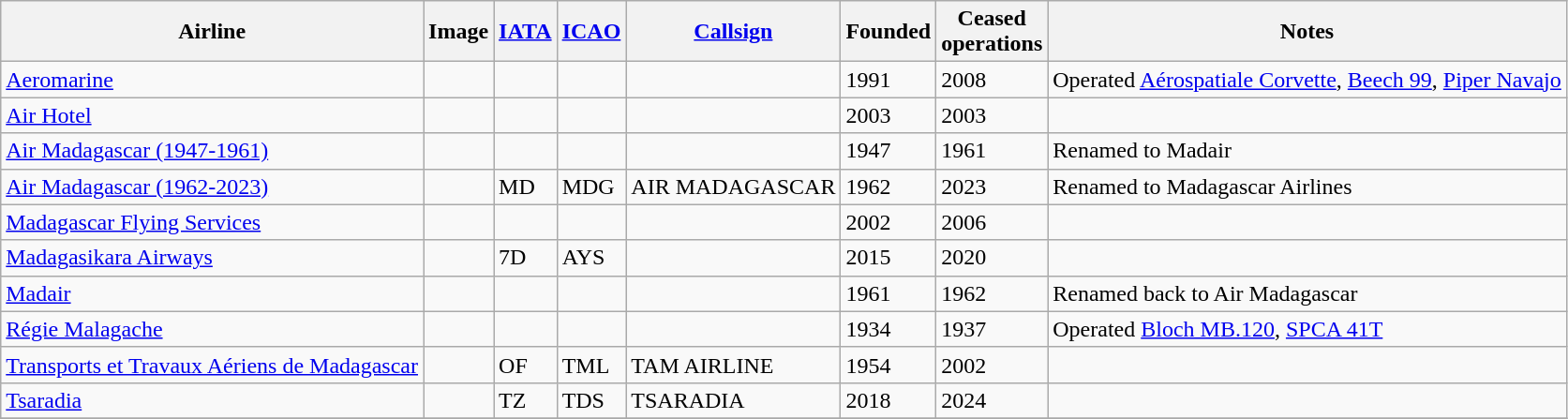<table class="wikitable sortable">
<tr valign="middle">
<th>Airline</th>
<th class="unsortable">Image</th>
<th><a href='#'>IATA</a></th>
<th><a href='#'>ICAO</a></th>
<th><a href='#'>Callsign</a></th>
<th>Founded</th>
<th>Ceased<br>operations</th>
<th>Notes</th>
</tr>
<tr>
<td><a href='#'>Aeromarine</a></td>
<td></td>
<td></td>
<td></td>
<td></td>
<td>1991</td>
<td>2008</td>
<td>Operated <a href='#'>Aérospatiale Corvette</a>, <a href='#'>Beech 99</a>, <a href='#'>Piper Navajo</a></td>
</tr>
<tr>
<td><a href='#'>Air Hotel</a></td>
<td></td>
<td></td>
<td></td>
<td></td>
<td>2003</td>
<td>2003</td>
<td></td>
</tr>
<tr>
<td><a href='#'>Air Madagascar (1947-1961)</a></td>
<td></td>
<td></td>
<td></td>
<td></td>
<td>1947</td>
<td>1961</td>
<td>Renamed to Madair</td>
</tr>
<tr>
<td><a href='#'>Air Madagascar (1962-2023)</a></td>
<td></td>
<td>MD</td>
<td>MDG</td>
<td>AIR MADAGASCAR</td>
<td>1962</td>
<td>2023</td>
<td>Renamed to Madagascar Airlines</td>
</tr>
<tr>
<td><a href='#'>Madagascar Flying Services</a></td>
<td></td>
<td></td>
<td></td>
<td></td>
<td>2002</td>
<td>2006</td>
<td></td>
</tr>
<tr>
<td><a href='#'>Madagasikara Airways</a></td>
<td></td>
<td>7D</td>
<td>AYS</td>
<td></td>
<td>2015</td>
<td>2020</td>
<td></td>
</tr>
<tr>
<td><a href='#'>Madair</a></td>
<td></td>
<td></td>
<td></td>
<td></td>
<td>1961</td>
<td>1962</td>
<td>Renamed back to Air Madagascar</td>
</tr>
<tr>
<td><a href='#'>Régie Malagache</a></td>
<td></td>
<td></td>
<td></td>
<td></td>
<td>1934</td>
<td>1937</td>
<td>Operated <a href='#'>Bloch MB.120</a>, <a href='#'>SPCA 41T</a></td>
</tr>
<tr>
<td><a href='#'>Transports et Travaux Aériens de Madagascar</a></td>
<td></td>
<td>OF</td>
<td>TML</td>
<td>TAM AIRLINE</td>
<td>1954</td>
<td>2002</td>
<td></td>
</tr>
<tr>
<td><a href='#'>Tsaradia</a></td>
<td></td>
<td>TZ</td>
<td>TDS</td>
<td>TSARADIA</td>
<td>2018</td>
<td>2024</td>
<td></td>
</tr>
<tr>
</tr>
</table>
